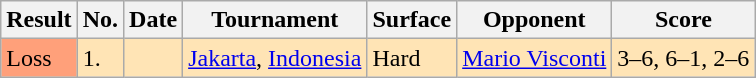<table class="sortable wikitable">
<tr>
<th>Result</th>
<th>No.</th>
<th>Date</th>
<th>Tournament</th>
<th>Surface</th>
<th>Opponent</th>
<th class="unsortable">Score</th>
</tr>
<tr style="background:moccasin;">
<td bgcolor=FFA07A>Loss</td>
<td>1.</td>
<td></td>
<td><a href='#'>Jakarta</a>, <a href='#'>Indonesia</a></td>
<td>Hard</td>
<td> <a href='#'>Mario Visconti</a></td>
<td>3–6, 6–1, 2–6</td>
</tr>
</table>
